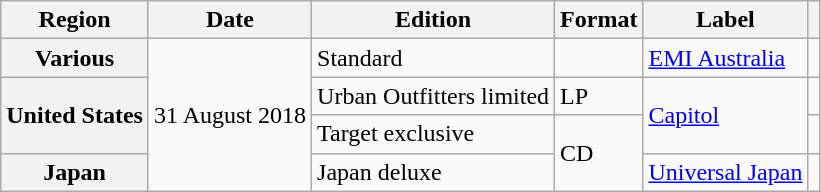<table class="wikitable plainrowheaders">
<tr>
<th scope="col">Region</th>
<th scope="col">Date</th>
<th scope="col">Edition</th>
<th scope="col">Format</th>
<th scope="col">Label</th>
<th scope="col"></th>
</tr>
<tr>
<th scope="row">Various</th>
<td rowspan="4">31 August 2018</td>
<td>Standard</td>
<td></td>
<td><a href='#'>EMI Australia</a></td>
<td></td>
</tr>
<tr>
<th scope="row" rowspan="2">United States</th>
<td>Urban Outfitters limited</td>
<td>LP</td>
<td rowspan="2"><a href='#'>Capitol</a></td>
<td></td>
</tr>
<tr>
<td>Target exclusive</td>
<td rowspan="2">CD</td>
<td></td>
</tr>
<tr>
<th scope="row">Japan</th>
<td>Japan deluxe</td>
<td><a href='#'>Universal Japan</a></td>
<td></td>
</tr>
</table>
